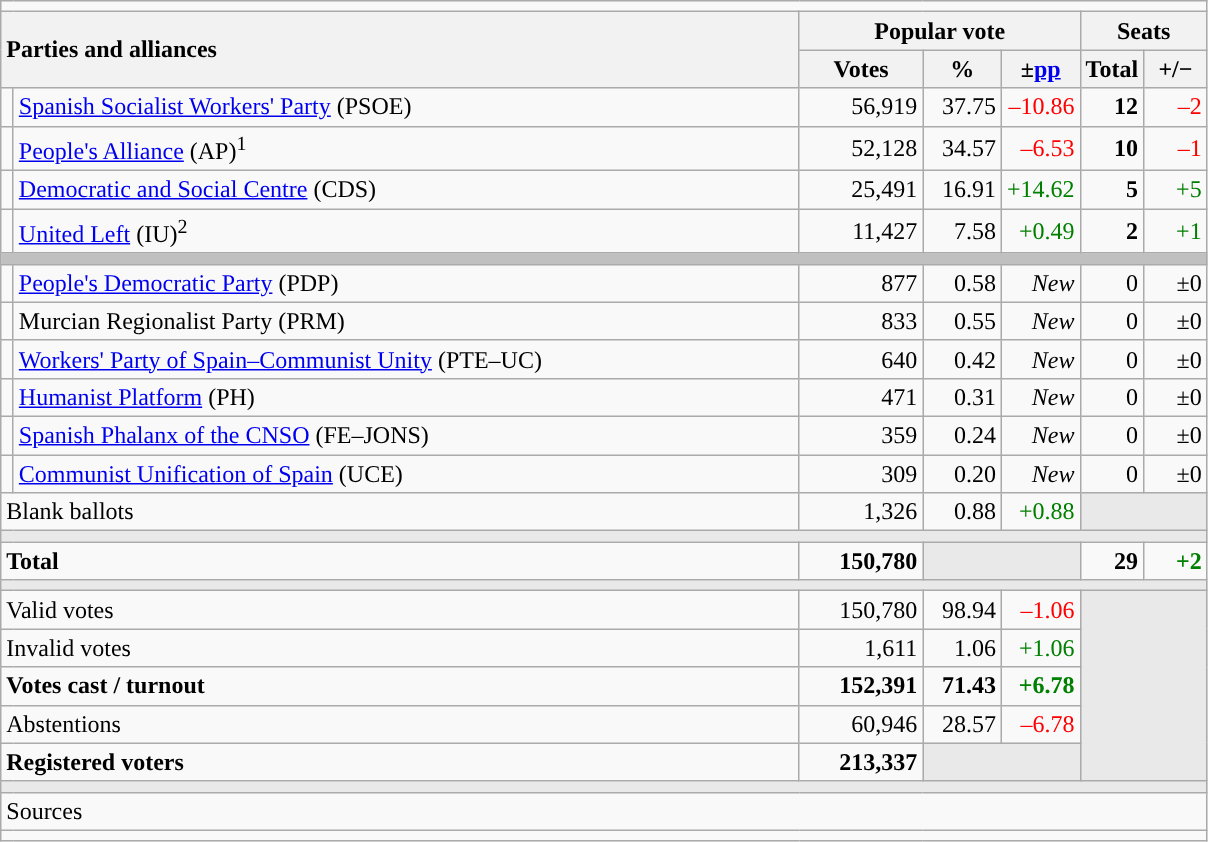<table class="wikitable" style="text-align:right;">
<tr>
<td colspan="7"></td>
</tr>
<tr>
<th style="text-align:left;" rowspan="2" colspan="2" width="525">Parties and alliances</th>
<th colspan="3">Popular vote</th>
<th colspan="2">Seats</th>
</tr>
<tr>
<th width="75">Votes</th>
<th width="45">%</th>
<th width="45">±<a href='#'>pp</a></th>
<th width="35">Total</th>
<th width="35">+/−</th>
</tr>
<tr>
<td width="1" style="color:inherit;background:"></td>
<td align="left"><a href='#'>Spanish Socialist Workers' Party</a> (PSOE)</td>
<td>56,919</td>
<td>37.75</td>
<td style="color:red;">–10.86</td>
<td><strong>12</strong></td>
<td style="color:red;">–2</td>
</tr>
<tr>
<td style="color:inherit;background:"></td>
<td align="left"><a href='#'>People's Alliance</a> (AP)<sup>1</sup></td>
<td>52,128</td>
<td>34.57</td>
<td style="color:red;">–6.53</td>
<td><strong>10</strong></td>
<td style="color:red;">–1</td>
</tr>
<tr>
<td style="color:inherit;background:"></td>
<td align="left"><a href='#'>Democratic and Social Centre</a> (CDS)</td>
<td>25,491</td>
<td>16.91</td>
<td style="color:green;">+14.62</td>
<td><strong>5</strong></td>
<td style="color:green;">+5</td>
</tr>
<tr>
<td style="color:inherit;background:"></td>
<td align="left"><a href='#'>United Left</a> (IU)<sup>2</sup></td>
<td>11,427</td>
<td>7.58</td>
<td style="color:green;">+0.49</td>
<td><strong>2</strong></td>
<td style="color:green;">+1</td>
</tr>
<tr>
<td colspan="7" bgcolor="#C0C0C0"></td>
</tr>
<tr>
<td style="color:inherit;background:"></td>
<td align="left"><a href='#'>People's Democratic Party</a> (PDP)</td>
<td>877</td>
<td>0.58</td>
<td><em>New</em></td>
<td>0</td>
<td>±0</td>
</tr>
<tr>
<td style="color:inherit;background:"></td>
<td align="left">Murcian Regionalist Party (PRM)</td>
<td>833</td>
<td>0.55</td>
<td><em>New</em></td>
<td>0</td>
<td>±0</td>
</tr>
<tr>
<td style="color:inherit;background:"></td>
<td align="left"><a href='#'>Workers' Party of Spain–Communist Unity</a> (PTE–UC)</td>
<td>640</td>
<td>0.42</td>
<td><em>New</em></td>
<td>0</td>
<td>±0</td>
</tr>
<tr>
<td style="color:inherit;background:"></td>
<td align="left"><a href='#'>Humanist Platform</a> (PH)</td>
<td>471</td>
<td>0.31</td>
<td><em>New</em></td>
<td>0</td>
<td>±0</td>
</tr>
<tr>
<td style="color:inherit;background:"></td>
<td align="left"><a href='#'>Spanish Phalanx of the CNSO</a> (FE–JONS)</td>
<td>359</td>
<td>0.24</td>
<td><em>New</em></td>
<td>0</td>
<td>±0</td>
</tr>
<tr>
<td style="color:inherit;background:"></td>
<td align="left"><a href='#'>Communist Unification of Spain</a> (UCE)</td>
<td>309</td>
<td>0.20</td>
<td><em>New</em></td>
<td>0</td>
<td>±0</td>
</tr>
<tr>
<td align="left" colspan="2">Blank ballots</td>
<td>1,326</td>
<td>0.88</td>
<td style="color:green;">+0.88</td>
<td bgcolor="#E9E9E9" colspan="2"></td>
</tr>
<tr>
<td colspan="7" bgcolor="#E9E9E9"></td>
</tr>
<tr style="font-weight:bold;">
<td align="left" colspan="2">Total</td>
<td>150,780</td>
<td bgcolor="#E9E9E9" colspan="2"></td>
<td>29</td>
<td style="color:green;">+2</td>
</tr>
<tr>
<td colspan="7" bgcolor="#E9E9E9"></td>
</tr>
<tr>
<td align="left" colspan="2">Valid votes</td>
<td>150,780</td>
<td>98.94</td>
<td style="color:red;">–1.06</td>
<td bgcolor="#E9E9E9" colspan="2" rowspan="5"></td>
</tr>
<tr>
<td align="left" colspan="2">Invalid votes</td>
<td>1,611</td>
<td>1.06</td>
<td style="color:green;">+1.06</td>
</tr>
<tr style="font-weight:bold;">
<td align="left" colspan="2">Votes cast / turnout</td>
<td>152,391</td>
<td>71.43</td>
<td style="color:green;">+6.78</td>
</tr>
<tr>
<td align="left" colspan="2">Abstentions</td>
<td>60,946</td>
<td>28.57</td>
<td style="color:red;">–6.78</td>
</tr>
<tr style="font-weight:bold;">
<td align="left" colspan="2">Registered voters</td>
<td>213,337</td>
<td bgcolor="#E9E9E9" colspan="2"></td>
</tr>
<tr>
<td colspan="7" bgcolor="#E9E9E9"></td>
</tr>
<tr>
<td align="left" colspan="7">Sources</td>
</tr>
<tr>
<td colspan="7" style="text-align:left; max-width:790px;"></td>
</tr>
</table>
